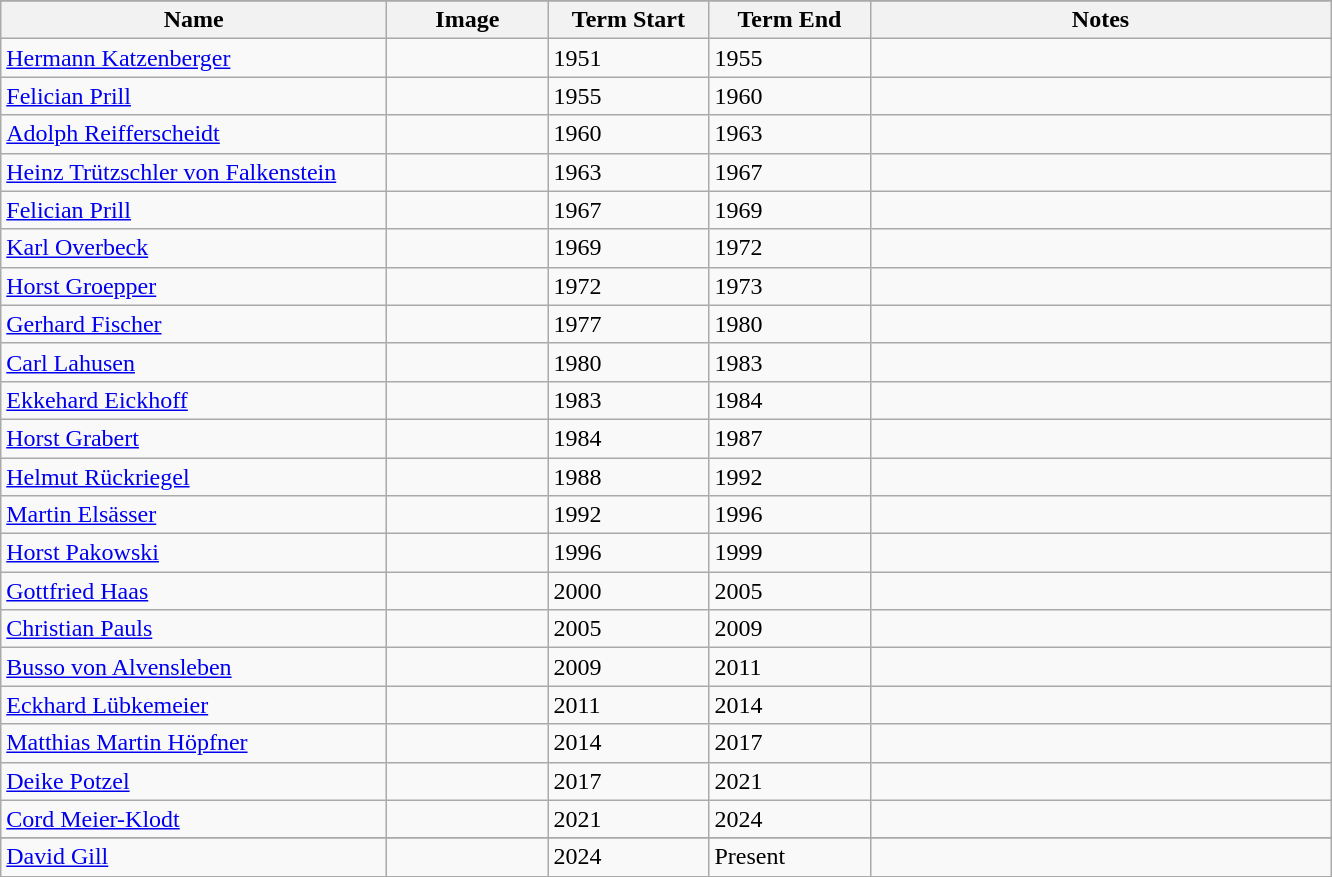<table class="wikitable">
<tr>
</tr>
<tr class="hintergrundfarbe5">
<th width="250">Name</th>
<th width="100">Image</th>
<th width="100">Term Start</th>
<th width="100">Term End</th>
<th width="300">Notes</th>
</tr>
<tr>
<td><a href='#'>Hermann Katzenberger</a></td>
<td></td>
<td>1951</td>
<td>1955</td>
<td></td>
</tr>
<tr>
<td><a href='#'>Felician Prill</a></td>
<td></td>
<td>1955</td>
<td>1960</td>
<td></td>
</tr>
<tr>
<td><a href='#'>Adolph Reifferscheidt</a></td>
<td></td>
<td>1960</td>
<td>1963</td>
<td></td>
</tr>
<tr>
<td><a href='#'>Heinz Trützschler von Falkenstein</a></td>
<td></td>
<td>1963</td>
<td>1967</td>
<td></td>
</tr>
<tr>
<td><a href='#'>Felician Prill</a></td>
<td></td>
<td>1967</td>
<td>1969</td>
<td></td>
</tr>
<tr>
<td><a href='#'>Karl Overbeck</a></td>
<td></td>
<td>1969</td>
<td>1972</td>
<td></td>
</tr>
<tr>
<td><a href='#'>Horst Groepper</a></td>
<td></td>
<td>1972</td>
<td>1973</td>
<td></td>
</tr>
<tr>
<td><a href='#'>Gerhard Fischer</a></td>
<td></td>
<td>1977</td>
<td>1980</td>
<td></td>
</tr>
<tr>
<td><a href='#'>Carl Lahusen</a></td>
<td></td>
<td>1980</td>
<td>1983</td>
<td></td>
</tr>
<tr>
<td><a href='#'>Ekkehard Eickhoff</a></td>
<td></td>
<td>1983</td>
<td>1984</td>
<td></td>
</tr>
<tr>
<td><a href='#'>Horst Grabert</a></td>
<td></td>
<td>1984</td>
<td>1987</td>
<td></td>
</tr>
<tr>
<td><a href='#'>Helmut Rückriegel</a></td>
<td></td>
<td>1988</td>
<td>1992</td>
<td></td>
</tr>
<tr>
<td><a href='#'>Martin Elsässer</a></td>
<td></td>
<td>1992</td>
<td>1996</td>
<td></td>
</tr>
<tr>
<td><a href='#'>Horst Pakowski</a></td>
<td></td>
<td>1996</td>
<td>1999</td>
<td></td>
</tr>
<tr>
<td><a href='#'>Gottfried Haas</a></td>
<td></td>
<td>2000</td>
<td>2005</td>
<td></td>
</tr>
<tr>
<td><a href='#'>Christian Pauls</a></td>
<td></td>
<td>2005</td>
<td>2009</td>
<td></td>
</tr>
<tr>
<td><a href='#'>Busso von Alvensleben</a></td>
<td></td>
<td>2009</td>
<td>2011</td>
<td></td>
</tr>
<tr>
<td><a href='#'>Eckhard Lübkemeier</a></td>
<td></td>
<td>2011</td>
<td>2014</td>
<td></td>
</tr>
<tr>
<td><a href='#'>Matthias Martin Höpfner</a></td>
<td></td>
<td>2014</td>
<td>2017</td>
<td></td>
</tr>
<tr>
<td><a href='#'>Deike Potzel</a></td>
<td></td>
<td>2017</td>
<td>2021</td>
<td></td>
</tr>
<tr>
<td><a href='#'>Cord Meier-Klodt</a></td>
<td></td>
<td>2021</td>
<td>2024</td>
<td></td>
</tr>
<tr>
</tr>
<tr>
<td><a href='#'>David Gill</a></td>
<td></td>
<td>2024</td>
<td>Present</td>
<td></td>
</tr>
<tr>
</tr>
</table>
